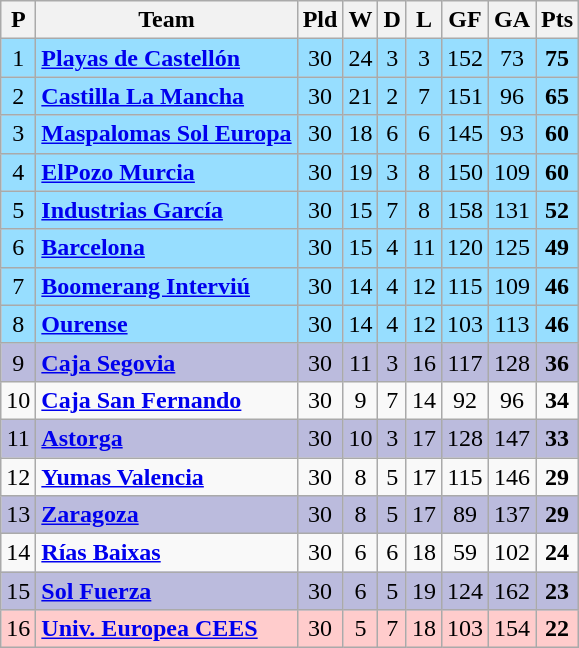<table class="wikitable sortable" style="text-align: center;">
<tr>
<th align="center">P</th>
<th align="center">Team</th>
<th align="center">Pld</th>
<th align="center">W</th>
<th align="center">D</th>
<th align="center">L</th>
<th align="center">GF</th>
<th align="center">GA</th>
<th align="center">Pts</th>
</tr>
<tr ! style="background:#97DEFF;">
<td>1</td>
<td align="left"><strong><a href='#'>Playas de Castellón</a></strong></td>
<td>30</td>
<td>24</td>
<td>3</td>
<td>3</td>
<td>152</td>
<td>73</td>
<td><strong>75</strong></td>
</tr>
<tr ! style="background:#97DEFF;">
<td>2</td>
<td align="left"><strong><a href='#'>Castilla La Mancha</a></strong></td>
<td>30</td>
<td>21</td>
<td>2</td>
<td>7</td>
<td>151</td>
<td>96</td>
<td><strong>65</strong></td>
</tr>
<tr ! style="background:#97DEFF;">
<td>3</td>
<td align="left"><strong><a href='#'>Maspalomas Sol Europa</a></strong></td>
<td>30</td>
<td>18</td>
<td>6</td>
<td>6</td>
<td>145</td>
<td>93</td>
<td><strong>60</strong></td>
</tr>
<tr ! style="background:#97DEFF;">
<td>4</td>
<td align="left"><strong><a href='#'>ElPozo Murcia</a></strong></td>
<td>30</td>
<td>19</td>
<td>3</td>
<td>8</td>
<td>150</td>
<td>109</td>
<td><strong>60</strong></td>
</tr>
<tr ! style="background:#97DEFF;">
<td>5</td>
<td align="left"><strong><a href='#'>Industrias García</a></strong></td>
<td>30</td>
<td>15</td>
<td>7</td>
<td>8</td>
<td>158</td>
<td>131</td>
<td><strong>52</strong></td>
</tr>
<tr ! style="background:#97DEFF;">
<td>6</td>
<td align="left"><strong><a href='#'>Barcelona</a></strong></td>
<td>30</td>
<td>15</td>
<td>4</td>
<td>11</td>
<td>120</td>
<td>125</td>
<td><strong>49</strong></td>
</tr>
<tr ! style="background:#97DEFF;">
<td>7</td>
<td align="left"><strong><a href='#'>Boomerang Interviú</a></strong></td>
<td>30</td>
<td>14</td>
<td>4</td>
<td>12</td>
<td>115</td>
<td>109</td>
<td><strong>46</strong></td>
</tr>
<tr ! style="background:#97DEFF;">
<td>8</td>
<td align="left"><strong><a href='#'>Ourense</a></strong></td>
<td>30</td>
<td>14</td>
<td>4</td>
<td>12</td>
<td>103</td>
<td>113</td>
<td><strong>46</strong></td>
</tr>
<tr ! style="background:#BBBBDD;">
<td>9</td>
<td align="left"><strong><a href='#'>Caja Segovia</a></strong></td>
<td>30</td>
<td>11</td>
<td>3</td>
<td>16</td>
<td>117</td>
<td>128</td>
<td><strong>36</strong></td>
</tr>
<tr>
<td>10</td>
<td align="left"><strong><a href='#'>Caja San Fernando</a></strong></td>
<td>30</td>
<td>9</td>
<td>7</td>
<td>14</td>
<td>92</td>
<td>96</td>
<td><strong>34</strong></td>
</tr>
<tr ! style="background:#BBBBDD;">
<td>11</td>
<td align="left"><strong><a href='#'>Astorga</a></strong></td>
<td>30</td>
<td>10</td>
<td>3</td>
<td>17</td>
<td>128</td>
<td>147</td>
<td><strong>33</strong></td>
</tr>
<tr>
<td>12</td>
<td align="left"><strong><a href='#'>Yumas Valencia</a></strong></td>
<td>30</td>
<td>8</td>
<td>5</td>
<td>17</td>
<td>115</td>
<td>146</td>
<td><strong>29</strong></td>
</tr>
<tr ! style="background:#BBBBDD;">
<td>13</td>
<td align="left"><strong><a href='#'>Zaragoza</a></strong></td>
<td>30</td>
<td>8</td>
<td>5</td>
<td>17</td>
<td>89</td>
<td>137</td>
<td><strong>29</strong></td>
</tr>
<tr>
<td>14</td>
<td align="left"><strong><a href='#'>Rías Baixas</a></strong></td>
<td>30</td>
<td>6</td>
<td>6</td>
<td>18</td>
<td>59</td>
<td>102</td>
<td><strong>24</strong></td>
</tr>
<tr ! style="background:#BBBBDD;">
<td>15</td>
<td align="left"><strong><a href='#'>Sol Fuerza</a></strong></td>
<td>30</td>
<td>6</td>
<td>5</td>
<td>19</td>
<td>124</td>
<td>162</td>
<td><strong>23</strong></td>
</tr>
<tr ! style="background:#FFCCCC;">
<td>16</td>
<td align="left"><strong><a href='#'>Univ. Europea CEES</a></strong></td>
<td>30</td>
<td>5</td>
<td>7</td>
<td>18</td>
<td>103</td>
<td>154</td>
<td><strong>22</strong></td>
</tr>
</table>
